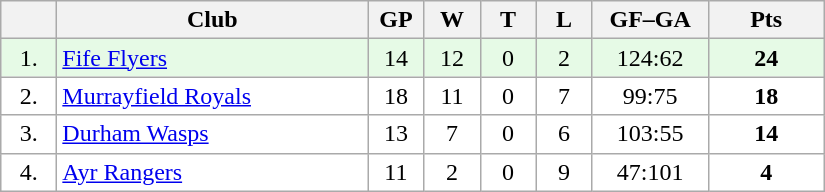<table class="wikitable">
<tr>
<th width="30"></th>
<th width="200">Club</th>
<th width="30">GP</th>
<th width="30">W</th>
<th width="30">T</th>
<th width="30">L</th>
<th width="70">GF–GA</th>
<th width="70">Pts</th>
</tr>
<tr bgcolor="#e6fae6" align="center">
<td>1.</td>
<td align="left"><a href='#'>Fife Flyers</a></td>
<td>14</td>
<td>12</td>
<td>0</td>
<td>2</td>
<td>124:62</td>
<td><strong>24</strong></td>
</tr>
<tr bgcolor="#FFFFFF" align="center">
<td>2.</td>
<td align="left"><a href='#'>Murrayfield Royals</a></td>
<td>18</td>
<td>11</td>
<td>0</td>
<td>7</td>
<td>99:75</td>
<td><strong>18</strong></td>
</tr>
<tr bgcolor="#FFFFFF" align="center">
<td>3.</td>
<td align="left"><a href='#'>Durham Wasps</a></td>
<td>13</td>
<td>7</td>
<td>0</td>
<td>6</td>
<td>103:55</td>
<td><strong>14</strong></td>
</tr>
<tr bgcolor="#FFFFFF" align="center">
<td>4.</td>
<td align="left"><a href='#'>Ayr Rangers</a></td>
<td>11</td>
<td>2</td>
<td>0</td>
<td>9</td>
<td>47:101</td>
<td><strong>4</strong></td>
</tr>
</table>
